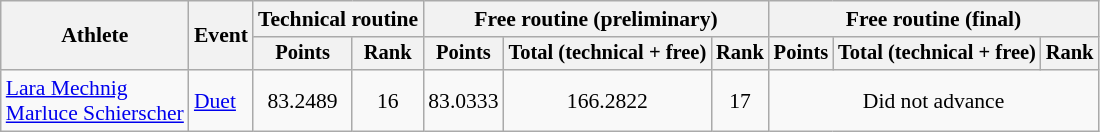<table class="wikitable" style="font-size:90%">
<tr>
<th rowspan="2">Athlete</th>
<th rowspan="2">Event</th>
<th colspan=2>Technical routine</th>
<th colspan=3>Free routine (preliminary)</th>
<th colspan=3>Free routine (final)</th>
</tr>
<tr style="font-size:95%">
<th>Points</th>
<th>Rank</th>
<th>Points</th>
<th>Total (technical + free)</th>
<th>Rank</th>
<th>Points</th>
<th>Total (technical + free)</th>
<th>Rank</th>
</tr>
<tr align=center>
<td align=left><a href='#'>Lara Mechnig</a><br><a href='#'>Marluce Schierscher</a></td>
<td align=left><a href='#'>Duet</a></td>
<td>83.2489</td>
<td>16</td>
<td>83.0333</td>
<td>166.2822</td>
<td>17</td>
<td colspan="3">Did not advance</td>
</tr>
</table>
